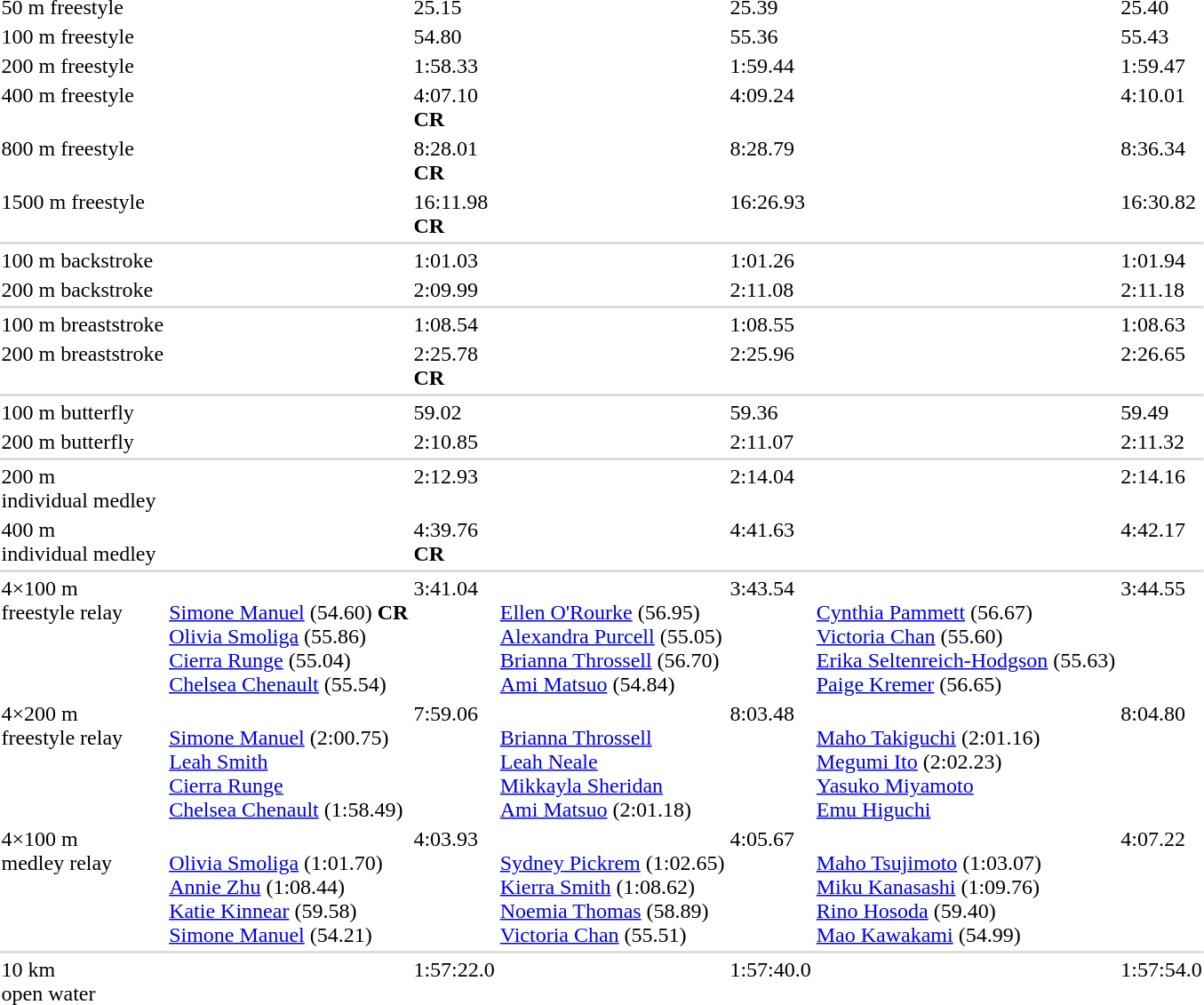<table>
<tr valign="top">
<td>50 m freestyle</td>
<td></td>
<td>25.15</td>
<td></td>
<td>25.39</td>
<td></td>
<td>25.40</td>
</tr>
<tr valign="top">
<td>100 m freestyle</td>
<td></td>
<td>54.80</td>
<td></td>
<td>55.36</td>
<td></td>
<td>55.43</td>
</tr>
<tr valign="top">
<td>200 m freestyle</td>
<td></td>
<td>1:58.33</td>
<td></td>
<td>1:59.44</td>
<td></td>
<td>1:59.47</td>
</tr>
<tr valign="top">
<td>400 m freestyle</td>
<td></td>
<td>4:07.10<br><strong>CR</strong></td>
<td></td>
<td>4:09.24</td>
<td></td>
<td>4:10.01</td>
</tr>
<tr valign="top">
<td>800 m freestyle</td>
<td></td>
<td>8:28.01<br><strong>CR</strong></td>
<td></td>
<td>8:28.79</td>
<td></td>
<td>8:36.34</td>
</tr>
<tr valign="top">
<td>1500 m freestyle</td>
<td></td>
<td>16:11.98<br><strong>CR</strong></td>
<td></td>
<td>16:26.93</td>
<td></td>
<td>16:30.82</td>
</tr>
<tr bgcolor=#DDDDDD>
<td colspan=7></td>
</tr>
<tr valign="top">
<td>100 m backstroke</td>
<td></td>
<td>1:01.03</td>
<td></td>
<td>1:01.26</td>
<td></td>
<td>1:01.94</td>
</tr>
<tr valign="top">
<td>200 m backstroke</td>
<td></td>
<td>2:09.99</td>
<td></td>
<td>2:11.08</td>
<td></td>
<td>2:11.18</td>
</tr>
<tr bgcolor=#DDDDDD>
<td colspan=7></td>
</tr>
<tr valign="top">
<td>100 m breaststroke</td>
<td></td>
<td>1:08.54</td>
<td></td>
<td>1:08.55</td>
<td></td>
<td>1:08.63</td>
</tr>
<tr valign="top">
<td>200 m breaststroke</td>
<td></td>
<td>2:25.78<br><strong>CR</strong></td>
<td></td>
<td>2:25.96</td>
<td></td>
<td>2:26.65</td>
</tr>
<tr bgcolor=#DDDDDD>
<td colspan=7></td>
</tr>
<tr valign="top">
<td>100 m butterfly</td>
<td></td>
<td>59.02</td>
<td></td>
<td>59.36</td>
<td></td>
<td>59.49</td>
</tr>
<tr valign="top">
<td>200 m butterfly</td>
<td></td>
<td>2:10.85</td>
<td></td>
<td>2:11.07</td>
<td></td>
<td>2:11.32</td>
</tr>
<tr bgcolor=#DDDDDD>
<td colspan=7></td>
</tr>
<tr valign="top">
<td>200 m<br>individual medley</td>
<td></td>
<td>2:12.93</td>
<td></td>
<td>2:14.04</td>
<td></td>
<td>2:14.16</td>
</tr>
<tr valign="top">
<td>400 m<br>individual medley</td>
<td></td>
<td>4:39.76<br><strong>CR</strong></td>
<td></td>
<td>4:41.63</td>
<td></td>
<td>4:42.17</td>
</tr>
<tr bgcolor=#DDDDDD>
<td colspan=7></td>
</tr>
<tr valign="top">
<td>4×100 m<br>freestyle relay</td>
<td><br><a href='#'>Simone Manuel</a> (54.60) <strong>CR</strong><br><a href='#'>Olivia Smoliga</a> (55.86)<br><a href='#'>Cierra Runge</a> (55.04)<br><a href='#'>Chelsea Chenault</a> (55.54)</td>
<td>3:41.04</td>
<td><br><a href='#'>Ellen O'Rourke</a> (56.95)<br><a href='#'>Alexandra Purcell</a> (55.05)<br><a href='#'>Brianna Throssell</a> (56.70)<br><a href='#'>Ami Matsuo</a> (54.84)</td>
<td>3:43.54</td>
<td><br><a href='#'>Cynthia Pammett</a> (56.67)<br><a href='#'>Victoria Chan</a> (55.60)<br><a href='#'>Erika Seltenreich-Hodgson</a> (55.63)<br><a href='#'>Paige Kremer</a> (56.65)</td>
<td>3:44.55</td>
</tr>
<tr valign="top">
<td>4×200 m<br>freestyle relay</td>
<td><br><a href='#'>Simone Manuel</a> (2:00.75)<br><a href='#'>Leah Smith</a><br><a href='#'>Cierra Runge</a><br><a href='#'>Chelsea Chenault</a> (1:58.49)</td>
<td>7:59.06</td>
<td><br><a href='#'>Brianna Throssell</a><br><a href='#'>Leah Neale</a><br><a href='#'>Mikkayla Sheridan</a><br><a href='#'>Ami Matsuo</a> (2:01.18)</td>
<td>8:03.48</td>
<td><br><a href='#'>Maho Takiguchi</a> (2:01.16)<br><a href='#'>Megumi Ito</a> (2:02.23)<br><a href='#'>Yasuko Miyamoto</a><br><a href='#'>Emu Higuchi</a></td>
<td>8:04.80</td>
</tr>
<tr valign="top">
<td>4×100 m<br>medley relay</td>
<td><br><a href='#'>Olivia Smoliga</a> (1:01.70)<br><a href='#'>Annie Zhu</a> (1:08.44)<br><a href='#'>Katie Kinnear</a> (59.58)<br><a href='#'>Simone Manuel</a> (54.21)</td>
<td>4:03.93</td>
<td><br><a href='#'>Sydney Pickrem</a> (1:02.65)<br><a href='#'>Kierra Smith</a> (1:08.62)<br><a href='#'>Noemia Thomas</a> (58.89)<br><a href='#'>Victoria Chan</a> (55.51)</td>
<td>4:05.67</td>
<td><br><a href='#'>Maho Tsujimoto</a> (1:03.07)<br><a href='#'>Miku Kanasashi</a> (1:09.76)<br><a href='#'>Rino Hosoda</a> (59.40)<br><a href='#'>Mao Kawakami</a> (54.99)</td>
<td>4:07.22</td>
</tr>
<tr bgcolor=#DDDDDD>
<td colspan=7></td>
</tr>
<tr valign="top">
<td>10 km<br>open water</td>
<td></td>
<td>1:57:22.0</td>
<td></td>
<td>1:57:40.0</td>
<td></td>
<td>1:57:54.0</td>
</tr>
</table>
